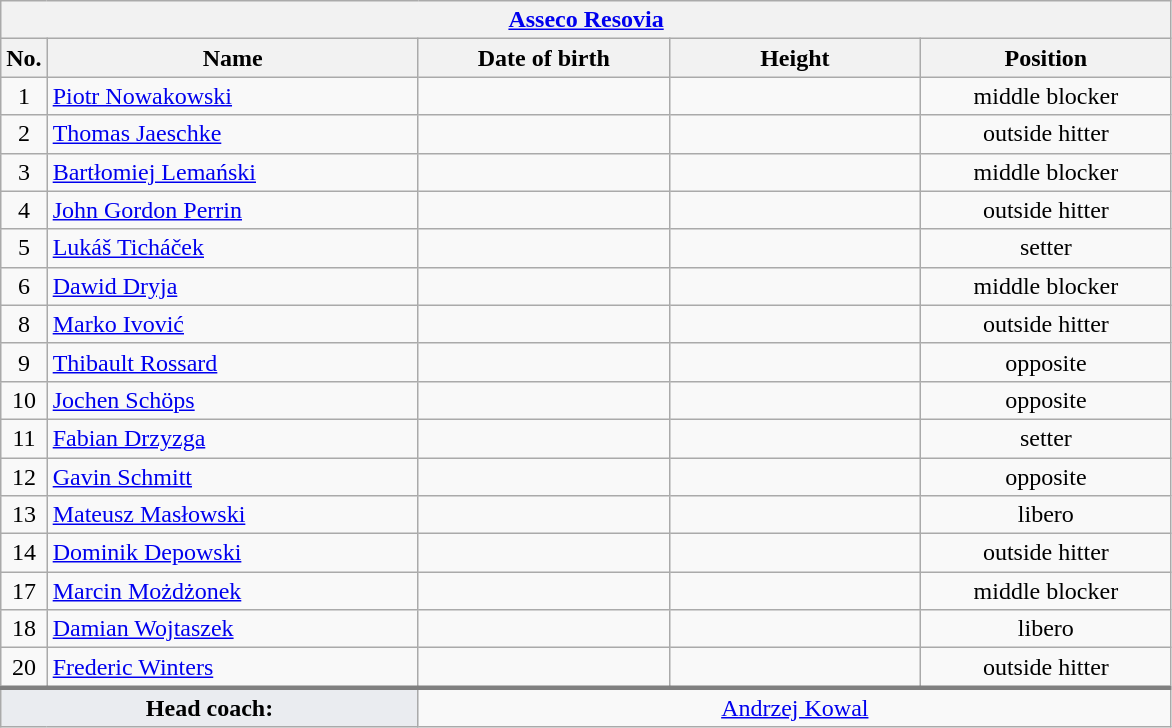<table class="wikitable collapsible collapsed" style="font-size:100%; text-align:center">
<tr>
<th colspan=5 style="width:30em"><a href='#'>Asseco Resovia</a></th>
</tr>
<tr>
<th>No.</th>
<th style="width:15em">Name</th>
<th style="width:10em">Date of birth</th>
<th style="width:10em">Height</th>
<th style="width:10em">Position</th>
</tr>
<tr>
<td>1</td>
<td align=left> <a href='#'>Piotr Nowakowski</a></td>
<td align=right></td>
<td></td>
<td>middle blocker</td>
</tr>
<tr>
<td>2</td>
<td align=left> <a href='#'>Thomas Jaeschke</a></td>
<td align=right></td>
<td></td>
<td>outside hitter</td>
</tr>
<tr>
<td>3</td>
<td align=left> <a href='#'>Bartłomiej Lemański</a></td>
<td align=right></td>
<td></td>
<td>middle blocker</td>
</tr>
<tr>
<td>4</td>
<td align=left> <a href='#'>John Gordon Perrin</a></td>
<td align=right></td>
<td></td>
<td>outside hitter</td>
</tr>
<tr>
<td>5</td>
<td align=left> <a href='#'>Lukáš Ticháček</a></td>
<td align=right></td>
<td></td>
<td>setter</td>
</tr>
<tr>
<td>6</td>
<td align=left> <a href='#'>Dawid Dryja</a></td>
<td align=right></td>
<td></td>
<td>middle blocker</td>
</tr>
<tr>
<td>8</td>
<td align=left> <a href='#'>Marko Ivović</a></td>
<td align=right></td>
<td></td>
<td>outside hitter</td>
</tr>
<tr>
<td>9</td>
<td align=left> <a href='#'>Thibault Rossard</a></td>
<td align=right></td>
<td></td>
<td>opposite</td>
</tr>
<tr>
<td>10</td>
<td align=left> <a href='#'>Jochen Schöps</a></td>
<td align=right></td>
<td></td>
<td>opposite</td>
</tr>
<tr>
<td>11</td>
<td align=left> <a href='#'>Fabian Drzyzga</a></td>
<td align=right></td>
<td></td>
<td>setter</td>
</tr>
<tr>
<td>12</td>
<td align=left> <a href='#'>Gavin Schmitt</a></td>
<td align=right></td>
<td></td>
<td>opposite</td>
</tr>
<tr>
<td>13</td>
<td align=left> <a href='#'>Mateusz Masłowski</a></td>
<td align=right></td>
<td></td>
<td>libero</td>
</tr>
<tr>
<td>14</td>
<td align=left> <a href='#'>Dominik Depowski</a></td>
<td align=right></td>
<td></td>
<td>outside hitter</td>
</tr>
<tr>
<td>17</td>
<td align=left> <a href='#'>Marcin Możdżonek</a></td>
<td align=right></td>
<td></td>
<td>middle blocker</td>
</tr>
<tr>
<td>18</td>
<td align=left> <a href='#'>Damian Wojtaszek</a></td>
<td align=right></td>
<td></td>
<td>libero</td>
</tr>
<tr>
<td>20</td>
<td align=left> <a href='#'>Frederic Winters</a></td>
<td align=right></td>
<td></td>
<td>outside hitter</td>
</tr>
<tr style="border-top: 3px solid grey">
<td colspan=2 style="background:#EAECF0"><strong>Head coach:</strong></td>
<td colspan=3> <a href='#'>Andrzej Kowal</a></td>
</tr>
</table>
